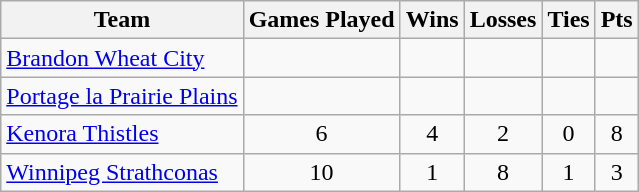<table class="wikitable">
<tr>
<th>Team</th>
<th>Games Played</th>
<th>Wins</th>
<th>Losses</th>
<th>Ties</th>
<th>Pts</th>
</tr>
<tr>
<td><a href='#'>Brandon Wheat City</a></td>
<td></td>
<td></td>
<td></td>
<td></td>
<td></td>
</tr>
<tr>
<td><a href='#'>Portage la Prairie Plains</a></td>
<td></td>
<td></td>
<td></td>
<td></td>
<td></td>
</tr>
<tr align="center">
<td align="left"><a href='#'>Kenora Thistles</a></td>
<td>6</td>
<td>4</td>
<td>2</td>
<td>0</td>
<td>8</td>
</tr>
<tr align="center">
<td align="left"><a href='#'>Winnipeg Strathconas</a></td>
<td>10</td>
<td>1</td>
<td>8</td>
<td>1</td>
<td>3</td>
</tr>
</table>
